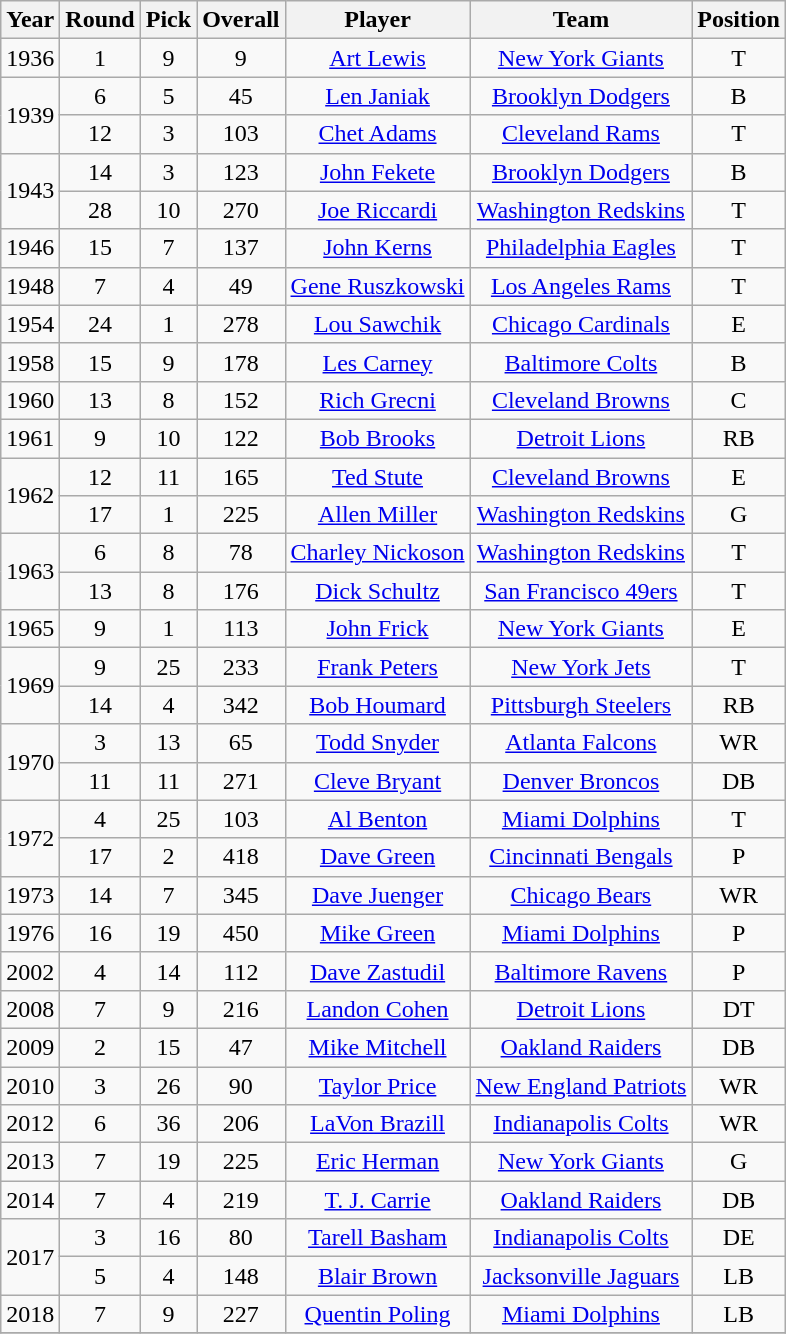<table class="wikitable sortable" style="text-align: center;">
<tr>
<th>Year</th>
<th>Round</th>
<th>Pick</th>
<th>Overall</th>
<th>Player</th>
<th>Team</th>
<th>Position</th>
</tr>
<tr>
<td>1936</td>
<td>1</td>
<td>9</td>
<td>9</td>
<td><a href='#'>Art Lewis</a></td>
<td><a href='#'>New York Giants</a></td>
<td>T</td>
</tr>
<tr>
<td rowspan="2">1939</td>
<td>6</td>
<td>5</td>
<td>45</td>
<td><a href='#'>Len Janiak</a></td>
<td><a href='#'>Brooklyn Dodgers</a></td>
<td>B</td>
</tr>
<tr>
<td>12</td>
<td>3</td>
<td>103</td>
<td><a href='#'>Chet Adams</a></td>
<td><a href='#'>Cleveland Rams</a></td>
<td>T</td>
</tr>
<tr>
<td rowspan="2">1943</td>
<td>14</td>
<td>3</td>
<td>123</td>
<td><a href='#'>John Fekete</a></td>
<td><a href='#'>Brooklyn Dodgers</a></td>
<td>B</td>
</tr>
<tr>
<td>28</td>
<td>10</td>
<td>270</td>
<td><a href='#'>Joe Riccardi</a></td>
<td><a href='#'>Washington Redskins</a></td>
<td>T</td>
</tr>
<tr>
<td>1946</td>
<td>15</td>
<td>7</td>
<td>137</td>
<td><a href='#'>John Kerns</a></td>
<td><a href='#'>Philadelphia Eagles</a></td>
<td>T</td>
</tr>
<tr>
<td>1948</td>
<td>7</td>
<td>4</td>
<td>49</td>
<td><a href='#'>Gene Ruszkowski</a></td>
<td><a href='#'>Los Angeles Rams</a></td>
<td>T</td>
</tr>
<tr>
<td>1954</td>
<td>24</td>
<td>1</td>
<td>278</td>
<td><a href='#'>Lou Sawchik</a></td>
<td><a href='#'>Chicago Cardinals</a></td>
<td>E</td>
</tr>
<tr>
<td>1958</td>
<td>15</td>
<td>9</td>
<td>178</td>
<td><a href='#'>Les Carney</a></td>
<td><a href='#'>Baltimore Colts</a></td>
<td>B</td>
</tr>
<tr>
<td>1960</td>
<td>13</td>
<td>8</td>
<td>152</td>
<td><a href='#'>Rich Grecni</a></td>
<td><a href='#'>Cleveland Browns</a></td>
<td>C</td>
</tr>
<tr>
<td>1961</td>
<td>9</td>
<td>10</td>
<td>122</td>
<td><a href='#'>Bob Brooks</a></td>
<td><a href='#'>Detroit Lions</a></td>
<td>RB</td>
</tr>
<tr>
<td rowspan="2">1962</td>
<td>12</td>
<td>11</td>
<td>165</td>
<td><a href='#'>Ted Stute</a></td>
<td><a href='#'>Cleveland Browns</a></td>
<td>E</td>
</tr>
<tr>
<td>17</td>
<td>1</td>
<td>225</td>
<td><a href='#'>Allen Miller</a></td>
<td><a href='#'>Washington Redskins</a></td>
<td>G</td>
</tr>
<tr>
<td rowspan="2">1963</td>
<td>6</td>
<td>8</td>
<td>78</td>
<td><a href='#'>Charley Nickoson</a></td>
<td><a href='#'>Washington Redskins</a></td>
<td>T</td>
</tr>
<tr>
<td>13</td>
<td>8</td>
<td>176</td>
<td><a href='#'>Dick Schultz</a></td>
<td><a href='#'>San Francisco 49ers</a></td>
<td>T</td>
</tr>
<tr>
<td>1965</td>
<td>9</td>
<td>1</td>
<td>113</td>
<td><a href='#'>John Frick</a></td>
<td><a href='#'>New York Giants</a></td>
<td>E</td>
</tr>
<tr>
<td rowspan="2">1969</td>
<td>9</td>
<td>25</td>
<td>233</td>
<td><a href='#'>Frank Peters</a></td>
<td><a href='#'>New York Jets</a></td>
<td>T</td>
</tr>
<tr>
<td>14</td>
<td>4</td>
<td>342</td>
<td><a href='#'>Bob Houmard</a></td>
<td><a href='#'>Pittsburgh Steelers</a></td>
<td>RB</td>
</tr>
<tr>
<td rowspan="2">1970</td>
<td>3</td>
<td>13</td>
<td>65</td>
<td><a href='#'>Todd Snyder</a></td>
<td><a href='#'>Atlanta Falcons</a></td>
<td>WR</td>
</tr>
<tr>
<td>11</td>
<td>11</td>
<td>271</td>
<td><a href='#'>Cleve Bryant</a></td>
<td><a href='#'>Denver Broncos</a></td>
<td>DB</td>
</tr>
<tr>
<td rowspan="2">1972</td>
<td>4</td>
<td>25</td>
<td>103</td>
<td><a href='#'>Al Benton</a></td>
<td><a href='#'>Miami Dolphins</a></td>
<td>T</td>
</tr>
<tr>
<td>17</td>
<td>2</td>
<td>418</td>
<td><a href='#'>Dave Green</a></td>
<td><a href='#'>Cincinnati Bengals</a></td>
<td>P</td>
</tr>
<tr>
<td>1973</td>
<td>14</td>
<td>7</td>
<td>345</td>
<td><a href='#'>Dave Juenger</a></td>
<td><a href='#'>Chicago Bears</a></td>
<td>WR</td>
</tr>
<tr>
<td>1976</td>
<td>16</td>
<td>19</td>
<td>450</td>
<td><a href='#'>Mike Green</a></td>
<td><a href='#'>Miami Dolphins</a></td>
<td>P</td>
</tr>
<tr>
<td>2002</td>
<td>4</td>
<td>14</td>
<td>112</td>
<td><a href='#'>Dave Zastudil</a></td>
<td><a href='#'>Baltimore Ravens</a></td>
<td>P</td>
</tr>
<tr>
<td>2008</td>
<td>7</td>
<td>9</td>
<td>216</td>
<td><a href='#'>Landon Cohen</a></td>
<td><a href='#'>Detroit Lions</a></td>
<td>DT</td>
</tr>
<tr>
<td>2009</td>
<td>2</td>
<td>15</td>
<td>47</td>
<td><a href='#'>Mike Mitchell</a></td>
<td><a href='#'>Oakland Raiders</a></td>
<td>DB</td>
</tr>
<tr>
<td>2010</td>
<td>3</td>
<td>26</td>
<td>90</td>
<td><a href='#'>Taylor Price</a></td>
<td><a href='#'>New England Patriots</a></td>
<td>WR</td>
</tr>
<tr>
<td>2012</td>
<td>6</td>
<td>36</td>
<td>206</td>
<td><a href='#'>LaVon Brazill</a></td>
<td><a href='#'>Indianapolis Colts</a></td>
<td>WR</td>
</tr>
<tr>
<td>2013</td>
<td>7</td>
<td>19</td>
<td>225</td>
<td><a href='#'>Eric Herman</a></td>
<td><a href='#'>New York Giants</a></td>
<td>G</td>
</tr>
<tr>
<td>2014</td>
<td>7</td>
<td>4</td>
<td>219</td>
<td><a href='#'>T. J. Carrie</a></td>
<td><a href='#'>Oakland Raiders</a></td>
<td>DB</td>
</tr>
<tr>
<td rowspan="2">2017</td>
<td>3</td>
<td>16</td>
<td>80</td>
<td><a href='#'>Tarell Basham</a></td>
<td><a href='#'>Indianapolis Colts</a></td>
<td>DE</td>
</tr>
<tr>
<td>5</td>
<td>4</td>
<td>148</td>
<td><a href='#'>Blair Brown</a></td>
<td><a href='#'>Jacksonville Jaguars</a></td>
<td>LB</td>
</tr>
<tr>
<td>2018</td>
<td>7</td>
<td>9</td>
<td>227</td>
<td><a href='#'>Quentin Poling</a></td>
<td><a href='#'>Miami Dolphins</a></td>
<td>LB</td>
</tr>
<tr>
</tr>
</table>
